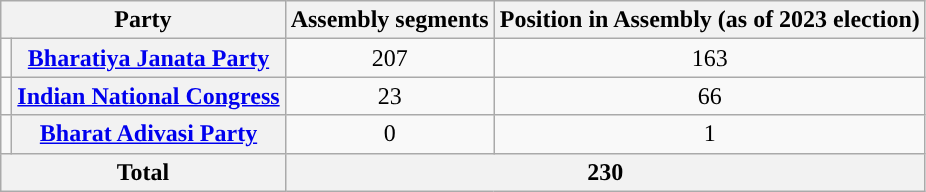<table class="wikitable" style="text-align:center">
<tr>
<th colspan=2>Party</th>
<th>Assembly segments</th>
<th>Position in Assembly (as of 2023 election)</th>
</tr>
<tr>
<td></td>
<th><a href='#'>Bharatiya Janata Party</a></th>
<td>207</td>
<td>163</td>
</tr>
<tr>
<td></td>
<th><a href='#'>Indian National Congress</a></th>
<td>23</td>
<td>66</td>
</tr>
<tr>
<td></td>
<th><a href='#'>Bharat Adivasi Party</a></th>
<td>0</td>
<td>1</td>
</tr>
<tr>
<th colspan=2>Total</th>
<th colspan=2>230</th>
</tr>
</table>
